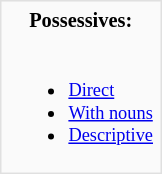<table style = "margin-left: 1em; border: 1px solid #e0e0e0; background-color: #fafafa; padding: 2px; float: right; clear: right; font-size: 85%">
<tr>
<td style = "text-align: center"><strong>Possessives:</strong></td>
</tr>
<tr>
<td style = "font-size: 90%"><br><ul><li><a href='#'>Direct</a></li><li><a href='#'>With nouns</a></li><li><a href='#'>Descriptive</a></li></ul></td>
</tr>
</table>
